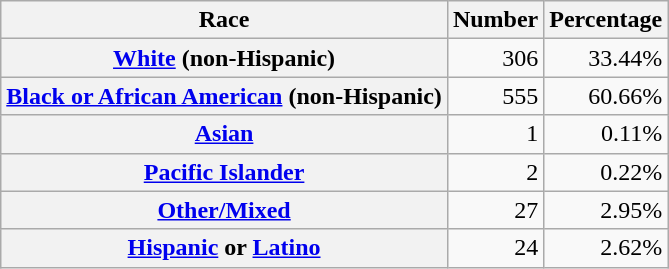<table class="wikitable" style="text-align:right">
<tr>
<th scope="col">Race</th>
<th scope="col">Number</th>
<th scope="col">Percentage</th>
</tr>
<tr>
<th scope="row"><a href='#'>White</a> (non-Hispanic)</th>
<td>306</td>
<td>33.44%</td>
</tr>
<tr>
<th scope="row"><a href='#'>Black or African American</a> (non-Hispanic)</th>
<td>555</td>
<td>60.66%</td>
</tr>
<tr>
<th scope="row"><a href='#'>Asian</a></th>
<td>1</td>
<td>0.11%</td>
</tr>
<tr>
<th scope="row"><a href='#'>Pacific Islander</a></th>
<td>2</td>
<td>0.22%</td>
</tr>
<tr>
<th scope="row"><a href='#'>Other/Mixed</a></th>
<td>27</td>
<td>2.95%</td>
</tr>
<tr>
<th scope="row"><a href='#'>Hispanic</a> or <a href='#'>Latino</a></th>
<td>24</td>
<td>2.62%</td>
</tr>
</table>
